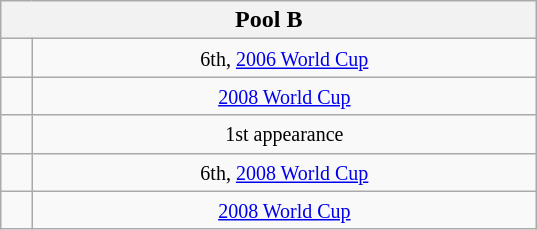<table class="wikitable">
<tr>
<th colspan=2 width=350>Pool B</th>
</tr>
<tr align=center>
<td></td>
<td><small>6th, <a href='#'>2006 World Cup</a></small></td>
</tr>
<tr align=center>
<td></td>
<td><small> <a href='#'>2008 World Cup</a></small></td>
</tr>
<tr align=center>
<td></td>
<td><small>1st appearance</small></td>
</tr>
<tr align=center>
<td></td>
<td><small>6th, <a href='#'>2008 World Cup</a></small></td>
</tr>
<tr align=center>
<td></td>
<td><small> <a href='#'>2008 World Cup</a></small></td>
</tr>
</table>
